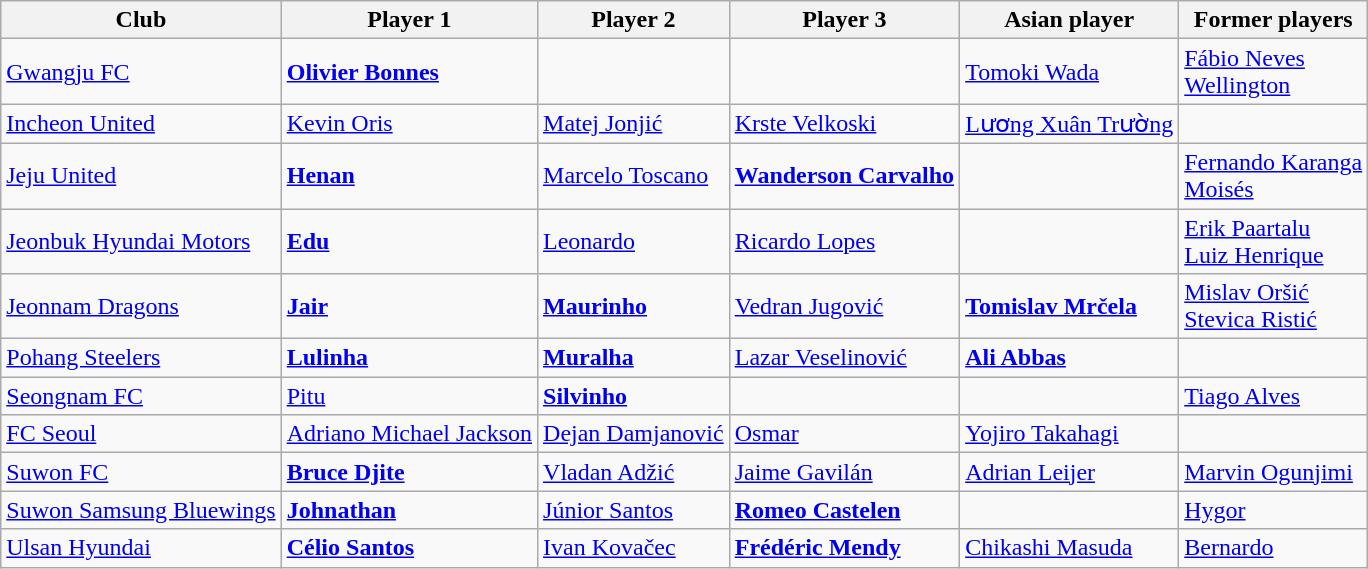<table class="wikitable">
<tr>
<th>Club</th>
<th>Player 1</th>
<th>Player 2</th>
<th>Player 3</th>
<th>Asian player</th>
<th>Former players</th>
</tr>
<tr>
<td><a href='#'>Gwangju FC</a></td>
<td> <strong><a href='#'>Olivier Bonnes</a></strong></td>
<td></td>
<td></td>
<td> <a href='#'>Tomoki Wada</a></td>
<td> <a href='#'>Fábio Neves</a><br> <a href='#'>Wellington</a></td>
</tr>
<tr>
<td><a href='#'>Incheon United</a></td>
<td> <a href='#'>Kevin Oris</a></td>
<td> <a href='#'>Matej Jonjić</a></td>
<td> <a href='#'>Krste Velkoski</a></td>
<td> <a href='#'>Lương Xuân Trường</a></td>
<td></td>
</tr>
<tr>
<td><a href='#'>Jeju United</a></td>
<td> <strong><a href='#'>Henan</a></strong></td>
<td> <a href='#'>Marcelo Toscano</a></td>
<td> <strong><a href='#'>Wanderson Carvalho</a></strong></td>
<td></td>
<td> <a href='#'>Fernando Karanga</a><br> <a href='#'>Moisés</a></td>
</tr>
<tr>
<td><a href='#'>Jeonbuk Hyundai Motors</a></td>
<td> <strong><a href='#'>Edu</a></strong></td>
<td> <a href='#'>Leonardo</a></td>
<td> <a href='#'>Ricardo Lopes</a></td>
<td></td>
<td> <a href='#'>Erik Paartalu</a><br> <a href='#'>Luiz Henrique</a></td>
</tr>
<tr>
<td><a href='#'>Jeonnam Dragons</a></td>
<td> <strong><a href='#'>Jair</a></strong></td>
<td> <strong><a href='#'>Maurinho</a></strong></td>
<td> <a href='#'>Vedran Jugović</a></td>
<td> <strong><a href='#'>Tomislav Mrčela</a></strong></td>
<td> <a href='#'>Mislav Oršić</a><br> <a href='#'>Stevica Ristić</a></td>
</tr>
<tr>
<td><a href='#'>Pohang Steelers</a></td>
<td> <strong><a href='#'>Lulinha</a></strong></td>
<td> <strong><a href='#'>Muralha</a></strong></td>
<td> <a href='#'>Lazar Veselinović</a></td>
<td> <strong><a href='#'>Ali Abbas</a></strong></td>
</tr>
<tr>
<td><a href='#'>Seongnam FC</a></td>
<td> <a href='#'>Pitu</a></td>
<td> <strong><a href='#'>Silvinho</a></strong></td>
<td></td>
<td></td>
<td> <a href='#'>Tiago Alves</a></td>
</tr>
<tr>
<td><a href='#'>FC Seoul</a></td>
<td> <a href='#'>Adriano Michael Jackson</a></td>
<td> <a href='#'>Dejan Damjanović</a></td>
<td> <a href='#'>Osmar</a></td>
<td> <a href='#'>Yojiro Takahagi</a></td>
</tr>
<tr>
<td><a href='#'>Suwon FC</a></td>
<td> <strong><a href='#'>Bruce Djite</a></strong></td>
<td> <a href='#'>Vladan Adžić</a></td>
<td> <a href='#'>Jaime Gavilán</a></td>
<td> <a href='#'>Adrian Leijer</a></td>
<td> <a href='#'>Marvin Ogunjimi</a></td>
</tr>
<tr>
<td><a href='#'>Suwon Samsung Bluewings</a></td>
<td> <strong><a href='#'>Johnathan</a></strong></td>
<td> <a href='#'>Júnior Santos</a></td>
<td> <strong><a href='#'>Romeo Castelen</a></strong></td>
<td></td>
<td> <a href='#'>Hygor</a></td>
</tr>
<tr>
<td><a href='#'>Ulsan Hyundai</a></td>
<td> <strong><a href='#'>Célio Santos</a></strong></td>
<td> <a href='#'>Ivan Kovačec</a></td>
<td> <strong><a href='#'>Frédéric Mendy</a></strong></td>
<td> <a href='#'>Chikashi Masuda</a></td>
<td> <a href='#'>Bernardo</a></td>
</tr>
</table>
